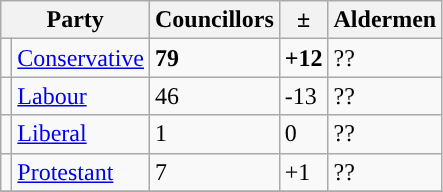<table class="wikitable">
<tr>
<th colspan="2">Party</th>
<th>Councillors</th>
<th>  ±  </th>
<th>Aldermen</th>
</tr>
<tr>
<td style="background-color: "></td>
<td><a href='#'>Conservative</a></td>
<td><strong>79</strong></td>
<td><strong>+12</strong></td>
<td>??</td>
</tr>
<tr>
<td style="background-color: "></td>
<td><a href='#'>Labour</a></td>
<td>46</td>
<td>-13</td>
<td>??</td>
</tr>
<tr>
<td style="background-color: "></td>
<td><a href='#'>Liberal</a></td>
<td>1</td>
<td>0</td>
<td>??</td>
</tr>
<tr>
<td style="background-color: "></td>
<td><a href='#'>Protestant</a></td>
<td>7</td>
<td>+1</td>
<td>??</td>
</tr>
<tr>
</tr>
</table>
